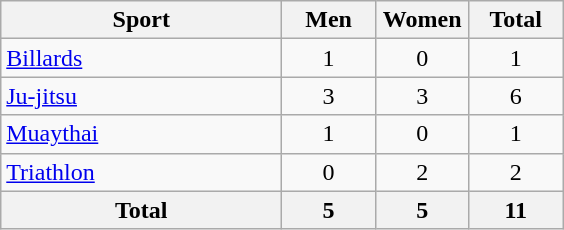<table class="wikitable sortable" style="text-align:center;">
<tr>
<th width=180>Sport</th>
<th width=55>Men</th>
<th width=55>Women</th>
<th width=55>Total</th>
</tr>
<tr>
<td align=left><a href='#'>Billards</a></td>
<td>1</td>
<td>0</td>
<td>1</td>
</tr>
<tr>
<td align=left><a href='#'>Ju-jitsu</a></td>
<td>3</td>
<td>3</td>
<td>6</td>
</tr>
<tr>
<td align=left><a href='#'>Muaythai</a></td>
<td>1</td>
<td>0</td>
<td>1</td>
</tr>
<tr>
<td align=left><a href='#'>Triathlon</a></td>
<td>0</td>
<td>2</td>
<td>2</td>
</tr>
<tr>
<th>Total</th>
<th>5</th>
<th>5</th>
<th>11</th>
</tr>
</table>
